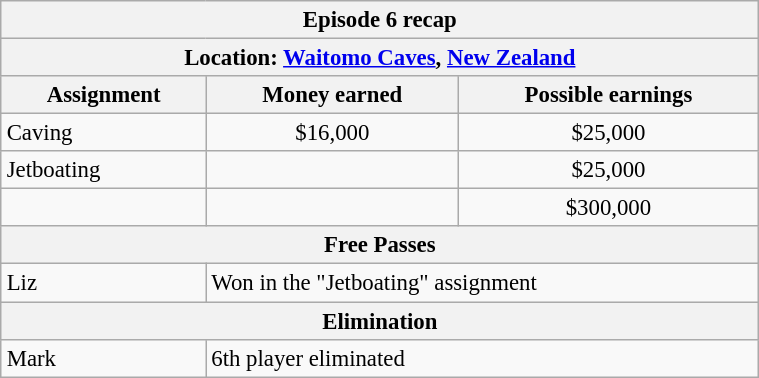<table class="wikitable" style="font-size: 95%; margin: 10px" align="right" width="40%">
<tr>
<th colspan=3>Episode 6 recap</th>
</tr>
<tr>
<th colspan=3>Location: <a href='#'>Waitomo Caves</a>, <a href='#'>New Zealand</a></th>
</tr>
<tr>
<th>Assignment</th>
<th>Money earned</th>
<th>Possible earnings</th>
</tr>
<tr>
<td>Caving</td>
<td align="center">$16,000</td>
<td align="center">$25,000</td>
</tr>
<tr>
<td>Jetboating</td>
<td align="center"></td>
<td align="center">$25,000</td>
</tr>
<tr>
<td><strong></strong></td>
<td align="center"><strong></strong></td>
<td align="center">$300,000</td>
</tr>
<tr>
<th colspan=3>Free Passes</th>
</tr>
<tr>
<td>Liz</td>
<td colspan=2>Won in the "Jetboating" assignment</td>
</tr>
<tr>
<th colspan=3>Elimination</th>
</tr>
<tr>
<td>Mark</td>
<td colspan=2>6th player eliminated</td>
</tr>
</table>
